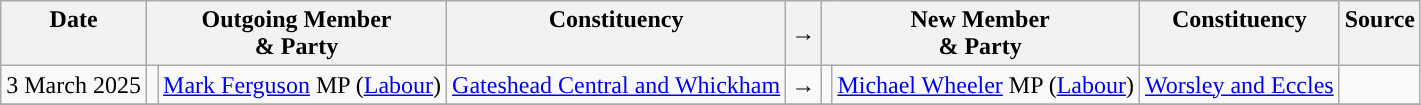<table class="wikitable">
<tr>
<th valign="top">Date</th>
<th colspan="2" valign="top">Outgoing Member<br>& Party</th>
<th valign="top">Constituency</th>
<th>→</th>
<th colspan="2" valign="top">New Member<br>& Party</th>
<th valign="top">Constituency</th>
<th valign="top">Source</th>
</tr>
<tr>
<td nowrap>3 March 2025</td>
<td style="color:inherit;background:"></td>
<td><a href='#'>Mark Ferguson</a> MP (<a href='#'>Labour</a>)</td>
<td><a href='#'>Gateshead Central and Whickham</a></td>
<td>→</td>
<td style="color:inherit;background:"></td>
<td><a href='#'>Michael Wheeler</a> MP (<a href='#'>Labour</a>)</td>
<td><a href='#'>Worsley and Eccles</a></td>
<td></td>
</tr>
<tr>
</tr>
</table>
